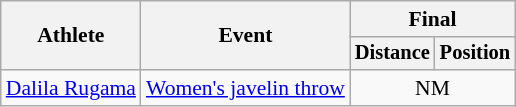<table class=wikitable style="font-size:90%">
<tr>
<th rowspan="2">Athlete</th>
<th rowspan="2">Event</th>
<th colspan="2">Final</th>
</tr>
<tr style="font-size:95%">
<th>Distance</th>
<th>Position</th>
</tr>
<tr align=center>
<td align=left><a href='#'>Dalila Rugama</a></td>
<td align=left><a href='#'>Women's javelin throw</a></td>
<td colspan=2>NM</td>
</tr>
</table>
